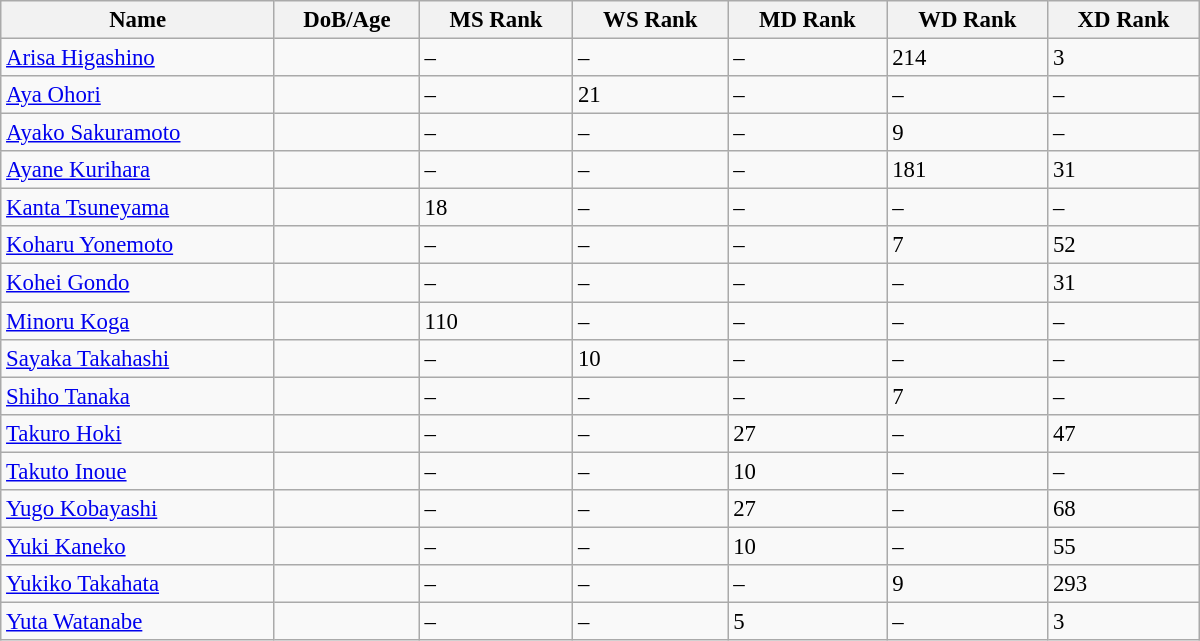<table class="wikitable"  style="width:800px; font-size:95%;">
<tr>
<th align="left">Name</th>
<th align="left">DoB/Age</th>
<th align="left">MS Rank</th>
<th align="left">WS Rank</th>
<th align="left">MD Rank</th>
<th align="left">WD Rank</th>
<th align="left">XD Rank</th>
</tr>
<tr>
<td><a href='#'>Arisa Higashino</a></td>
<td></td>
<td>–</td>
<td>–</td>
<td>–</td>
<td>214</td>
<td>3</td>
</tr>
<tr>
<td><a href='#'>Aya Ohori</a></td>
<td></td>
<td>–</td>
<td>21</td>
<td>–</td>
<td>–</td>
<td>–</td>
</tr>
<tr>
<td><a href='#'>Ayako Sakuramoto</a></td>
<td></td>
<td>–</td>
<td>–</td>
<td>–</td>
<td>9</td>
<td>–</td>
</tr>
<tr>
<td><a href='#'>Ayane Kurihara</a></td>
<td></td>
<td>–</td>
<td>–</td>
<td>–</td>
<td>181</td>
<td>31</td>
</tr>
<tr>
<td><a href='#'>Kanta Tsuneyama</a></td>
<td></td>
<td>18</td>
<td>–</td>
<td>–</td>
<td>–</td>
<td>–</td>
</tr>
<tr>
<td><a href='#'>Koharu Yonemoto</a></td>
<td></td>
<td>–</td>
<td>–</td>
<td>–</td>
<td>7</td>
<td>52</td>
</tr>
<tr>
<td><a href='#'>Kohei Gondo</a></td>
<td></td>
<td>–</td>
<td>–</td>
<td>–</td>
<td>–</td>
<td>31</td>
</tr>
<tr>
<td><a href='#'>Minoru Koga</a></td>
<td></td>
<td>110</td>
<td>–</td>
<td>–</td>
<td>–</td>
<td>–</td>
</tr>
<tr>
<td><a href='#'>Sayaka Takahashi</a></td>
<td></td>
<td>–</td>
<td>10</td>
<td>–</td>
<td>–</td>
<td>–</td>
</tr>
<tr>
<td><a href='#'>Shiho Tanaka</a></td>
<td></td>
<td>–</td>
<td>–</td>
<td>–</td>
<td>7</td>
<td>–</td>
</tr>
<tr>
<td><a href='#'>Takuro Hoki</a></td>
<td></td>
<td>–</td>
<td>–</td>
<td>27</td>
<td>–</td>
<td>47</td>
</tr>
<tr>
<td><a href='#'>Takuto Inoue</a></td>
<td></td>
<td>–</td>
<td>–</td>
<td>10</td>
<td>–</td>
<td>–</td>
</tr>
<tr>
<td><a href='#'>Yugo Kobayashi</a></td>
<td></td>
<td>–</td>
<td>–</td>
<td>27</td>
<td>–</td>
<td>68</td>
</tr>
<tr>
<td><a href='#'>Yuki Kaneko</a></td>
<td></td>
<td>–</td>
<td>–</td>
<td>10</td>
<td>–</td>
<td>55</td>
</tr>
<tr>
<td><a href='#'>Yukiko Takahata</a></td>
<td></td>
<td>–</td>
<td>–</td>
<td>–</td>
<td>9</td>
<td>293</td>
</tr>
<tr>
<td><a href='#'>Yuta Watanabe</a></td>
<td></td>
<td>–</td>
<td>–</td>
<td>5</td>
<td>–</td>
<td>3</td>
</tr>
</table>
